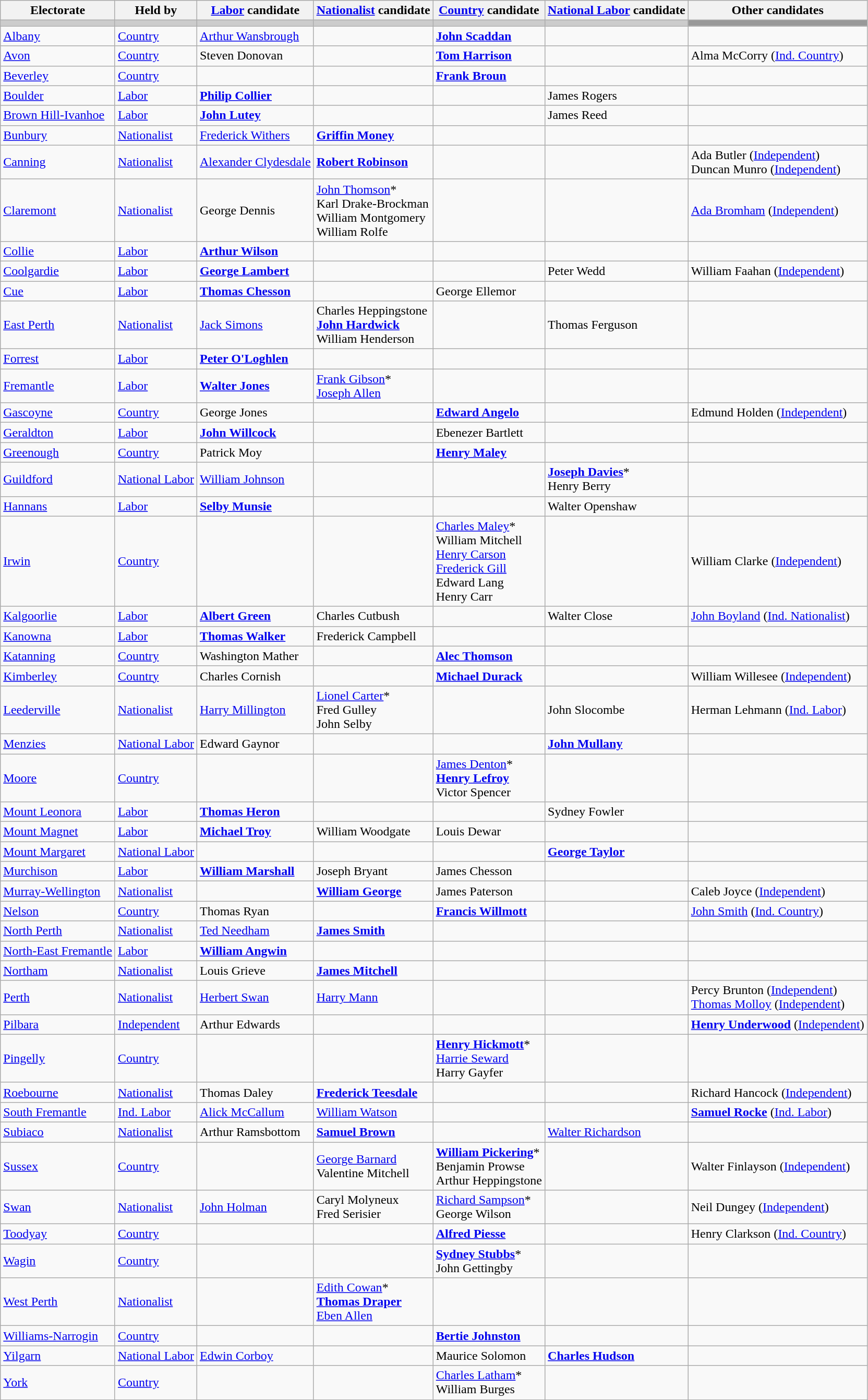<table class="wikitable">
<tr>
<th>Electorate</th>
<th>Held by</th>
<th><a href='#'>Labor</a> candidate</th>
<th><a href='#'>Nationalist</a> candidate</th>
<th><a href='#'>Country</a> candidate</th>
<th><a href='#'>National Labor</a> candidate</th>
<th>Other candidates</th>
</tr>
<tr bgcolor="#cccccc">
<td></td>
<td></td>
<td></td>
<td></td>
<td></td>
<td></td>
<td bgcolor="#999999"></td>
</tr>
<tr>
<td><a href='#'>Albany</a></td>
<td><a href='#'>Country</a></td>
<td><a href='#'>Arthur Wansbrough</a></td>
<td></td>
<td><strong><a href='#'>John Scaddan</a></strong></td>
<td></td>
<td></td>
</tr>
<tr>
<td><a href='#'>Avon</a></td>
<td><a href='#'>Country</a></td>
<td>Steven Donovan</td>
<td></td>
<td><strong><a href='#'>Tom Harrison</a></strong></td>
<td></td>
<td>Alma McCorry (<a href='#'>Ind. Country</a>)</td>
</tr>
<tr>
<td><a href='#'>Beverley</a></td>
<td><a href='#'>Country</a></td>
<td></td>
<td></td>
<td><strong><a href='#'>Frank Broun</a></strong></td>
<td></td>
<td></td>
</tr>
<tr>
<td><a href='#'>Boulder</a></td>
<td><a href='#'>Labor</a></td>
<td><strong><a href='#'>Philip Collier</a></strong></td>
<td></td>
<td></td>
<td>James Rogers</td>
<td></td>
</tr>
<tr>
<td><a href='#'>Brown Hill-Ivanhoe</a></td>
<td><a href='#'>Labor</a></td>
<td><strong><a href='#'>John Lutey</a></strong></td>
<td></td>
<td></td>
<td>James Reed</td>
<td></td>
</tr>
<tr>
<td><a href='#'>Bunbury</a></td>
<td><a href='#'>Nationalist</a></td>
<td><a href='#'>Frederick Withers</a></td>
<td><strong><a href='#'>Griffin Money</a></strong></td>
<td></td>
<td></td>
<td></td>
</tr>
<tr>
<td><a href='#'>Canning</a></td>
<td><a href='#'>Nationalist</a></td>
<td><a href='#'>Alexander Clydesdale</a></td>
<td><strong><a href='#'>Robert Robinson</a></strong></td>
<td></td>
<td></td>
<td>Ada Butler (<a href='#'>Independent</a>) <br> Duncan Munro (<a href='#'>Independent</a>)</td>
</tr>
<tr>
<td><a href='#'>Claremont</a></td>
<td><a href='#'>Nationalist</a></td>
<td>George Dennis</td>
<td><a href='#'>John Thomson</a>* <br> Karl Drake-Brockman <br> William Montgomery <br> William Rolfe</td>
<td></td>
<td></td>
<td><a href='#'>Ada Bromham</a> (<a href='#'>Independent</a>)</td>
</tr>
<tr>
<td><a href='#'>Collie</a></td>
<td><a href='#'>Labor</a></td>
<td><strong><a href='#'>Arthur Wilson</a></strong></td>
<td></td>
<td></td>
<td></td>
<td></td>
</tr>
<tr>
<td><a href='#'>Coolgardie</a></td>
<td><a href='#'>Labor</a></td>
<td><strong><a href='#'>George Lambert</a></strong></td>
<td></td>
<td></td>
<td>Peter Wedd</td>
<td>William Faahan (<a href='#'>Independent</a>)</td>
</tr>
<tr>
<td><a href='#'>Cue</a></td>
<td><a href='#'>Labor</a></td>
<td><strong><a href='#'>Thomas Chesson</a></strong></td>
<td></td>
<td>George Ellemor</td>
<td></td>
<td></td>
</tr>
<tr>
<td><a href='#'>East Perth</a></td>
<td><a href='#'>Nationalist</a></td>
<td><a href='#'>Jack Simons</a></td>
<td>Charles Heppingstone <br> <strong><a href='#'>John Hardwick</a></strong> <br> William Henderson</td>
<td></td>
<td>Thomas Ferguson</td>
<td></td>
</tr>
<tr>
<td><a href='#'>Forrest</a></td>
<td><a href='#'>Labor</a></td>
<td><strong><a href='#'>Peter O'Loghlen</a></strong></td>
<td></td>
<td></td>
<td></td>
</tr>
<tr>
<td><a href='#'>Fremantle</a></td>
<td><a href='#'>Labor</a></td>
<td><strong><a href='#'>Walter Jones</a></strong></td>
<td><a href='#'>Frank Gibson</a>* <br> <a href='#'>Joseph Allen</a></td>
<td></td>
<td></td>
<td></td>
</tr>
<tr>
<td><a href='#'>Gascoyne</a></td>
<td><a href='#'>Country</a></td>
<td>George Jones</td>
<td></td>
<td><strong><a href='#'>Edward Angelo</a></strong></td>
<td></td>
<td>Edmund Holden (<a href='#'>Independent</a>)</td>
</tr>
<tr>
<td><a href='#'>Geraldton</a></td>
<td><a href='#'>Labor</a></td>
<td><strong><a href='#'>John Willcock</a></strong></td>
<td></td>
<td>Ebenezer Bartlett</td>
<td></td>
<td></td>
</tr>
<tr>
<td><a href='#'>Greenough</a></td>
<td><a href='#'>Country</a></td>
<td>Patrick Moy</td>
<td></td>
<td><strong><a href='#'>Henry Maley</a></strong></td>
<td></td>
<td></td>
</tr>
<tr>
<td><a href='#'>Guildford</a></td>
<td><a href='#'>National Labor</a></td>
<td><a href='#'>William Johnson</a></td>
<td></td>
<td></td>
<td><strong><a href='#'>Joseph Davies</a></strong>* <br> Henry Berry</td>
<td></td>
</tr>
<tr>
<td><a href='#'>Hannans</a></td>
<td><a href='#'>Labor</a></td>
<td><strong><a href='#'>Selby Munsie</a></strong></td>
<td></td>
<td></td>
<td>Walter Openshaw</td>
<td></td>
</tr>
<tr>
<td><a href='#'>Irwin</a></td>
<td><a href='#'>Country</a></td>
<td></td>
<td></td>
<td><a href='#'>Charles Maley</a>* <br> William Mitchell <br> <a href='#'>Henry Carson</a> <br> <a href='#'>Frederick Gill</a> <br> Edward Lang <br> Henry Carr</td>
<td></td>
<td>William Clarke (<a href='#'>Independent</a>)</td>
</tr>
<tr>
<td><a href='#'>Kalgoorlie</a></td>
<td><a href='#'>Labor</a></td>
<td><strong><a href='#'>Albert Green</a></strong></td>
<td>Charles Cutbush</td>
<td></td>
<td>Walter Close</td>
<td><a href='#'>John Boyland</a> (<a href='#'>Ind. Nationalist</a>)</td>
</tr>
<tr>
<td><a href='#'>Kanowna</a></td>
<td><a href='#'>Labor</a></td>
<td><strong><a href='#'>Thomas Walker</a></strong></td>
<td>Frederick Campbell</td>
<td></td>
<td></td>
<td></td>
</tr>
<tr>
<td><a href='#'>Katanning</a></td>
<td><a href='#'>Country</a></td>
<td>Washington Mather</td>
<td></td>
<td><strong><a href='#'>Alec Thomson</a></strong></td>
<td></td>
<td></td>
</tr>
<tr>
<td><a href='#'>Kimberley</a></td>
<td><a href='#'>Country</a></td>
<td>Charles Cornish</td>
<td></td>
<td><strong><a href='#'>Michael Durack</a></strong></td>
<td></td>
<td>William Willesee (<a href='#'>Independent</a>)</td>
</tr>
<tr>
<td><a href='#'>Leederville</a></td>
<td><a href='#'>Nationalist</a></td>
<td><a href='#'>Harry Millington</a></td>
<td><a href='#'>Lionel Carter</a>* <br> Fred Gulley <br> John Selby</td>
<td></td>
<td>John Slocombe</td>
<td>Herman Lehmann (<a href='#'>Ind. Labor</a>)</td>
</tr>
<tr>
<td><a href='#'>Menzies</a></td>
<td><a href='#'>National Labor</a></td>
<td>Edward Gaynor</td>
<td></td>
<td></td>
<td><strong><a href='#'>John Mullany</a></strong></td>
<td></td>
</tr>
<tr>
<td><a href='#'>Moore</a></td>
<td><a href='#'>Country</a></td>
<td></td>
<td></td>
<td><a href='#'>James Denton</a>* <br> <strong><a href='#'>Henry Lefroy</a></strong> <br> Victor Spencer</td>
<td></td>
<td></td>
</tr>
<tr>
<td><a href='#'>Mount Leonora</a></td>
<td><a href='#'>Labor</a></td>
<td><strong><a href='#'>Thomas Heron</a></strong></td>
<td></td>
<td></td>
<td>Sydney Fowler</td>
<td></td>
</tr>
<tr>
<td><a href='#'>Mount Magnet</a></td>
<td><a href='#'>Labor</a></td>
<td><strong><a href='#'>Michael Troy</a></strong></td>
<td>William Woodgate</td>
<td>Louis Dewar</td>
<td></td>
<td></td>
</tr>
<tr>
<td><a href='#'>Mount Margaret</a></td>
<td><a href='#'>National Labor</a></td>
<td></td>
<td></td>
<td></td>
<td><strong><a href='#'>George Taylor</a></strong></td>
<td></td>
</tr>
<tr>
<td><a href='#'>Murchison</a></td>
<td><a href='#'>Labor</a></td>
<td><strong><a href='#'>William Marshall</a></strong></td>
<td>Joseph Bryant</td>
<td>James Chesson</td>
<td></td>
<td></td>
</tr>
<tr>
<td><a href='#'>Murray-Wellington</a></td>
<td><a href='#'>Nationalist</a></td>
<td></td>
<td><strong><a href='#'>William George</a></strong></td>
<td>James Paterson</td>
<td></td>
<td>Caleb Joyce (<a href='#'>Independent</a>)</td>
</tr>
<tr>
<td><a href='#'>Nelson</a></td>
<td><a href='#'>Country</a></td>
<td>Thomas Ryan</td>
<td></td>
<td><strong><a href='#'>Francis Willmott</a></strong></td>
<td></td>
<td><a href='#'>John Smith</a> (<a href='#'>Ind. Country</a>)</td>
</tr>
<tr>
<td><a href='#'>North Perth</a></td>
<td><a href='#'>Nationalist</a></td>
<td><a href='#'>Ted Needham</a></td>
<td><strong><a href='#'>James Smith</a></strong></td>
<td></td>
<td></td>
<td></td>
</tr>
<tr>
<td><a href='#'>North-East Fremantle</a></td>
<td><a href='#'>Labor</a></td>
<td><strong><a href='#'>William Angwin</a></strong></td>
<td></td>
<td></td>
<td></td>
<td></td>
</tr>
<tr>
<td><a href='#'>Northam</a></td>
<td><a href='#'>Nationalist</a></td>
<td>Louis Grieve</td>
<td><strong><a href='#'>James Mitchell</a></strong></td>
<td></td>
<td></td>
<td></td>
</tr>
<tr>
<td><a href='#'>Perth</a></td>
<td><a href='#'>Nationalist</a></td>
<td><a href='#'>Herbert Swan</a></td>
<td><a href='#'>Harry Mann</a></td>
<td></td>
<td></td>
<td>Percy Brunton (<a href='#'>Independent</a>)  <br> <a href='#'>Thomas Molloy</a> (<a href='#'>Independent</a>)</td>
</tr>
<tr>
<td><a href='#'>Pilbara</a></td>
<td><a href='#'>Independent</a></td>
<td>Arthur Edwards</td>
<td></td>
<td></td>
<td></td>
<td><strong><a href='#'>Henry Underwood</a></strong> (<a href='#'>Independent</a>)</td>
</tr>
<tr>
<td><a href='#'>Pingelly</a></td>
<td><a href='#'>Country</a></td>
<td></td>
<td></td>
<td><strong><a href='#'>Henry Hickmott</a></strong>* <br> <a href='#'>Harrie Seward</a> <br> Harry Gayfer</td>
<td></td>
<td></td>
</tr>
<tr>
<td><a href='#'>Roebourne</a></td>
<td><a href='#'>Nationalist</a></td>
<td>Thomas Daley</td>
<td><strong><a href='#'>Frederick Teesdale</a></strong></td>
<td></td>
<td></td>
<td>Richard Hancock (<a href='#'>Independent</a>)</td>
</tr>
<tr>
<td><a href='#'>South Fremantle</a></td>
<td><a href='#'>Ind. Labor</a></td>
<td><a href='#'>Alick McCallum</a></td>
<td><a href='#'>William Watson</a></td>
<td></td>
<td></td>
<td><strong><a href='#'>Samuel Rocke</a></strong> (<a href='#'>Ind. Labor</a>)</td>
</tr>
<tr>
<td><a href='#'>Subiaco</a></td>
<td><a href='#'>Nationalist</a></td>
<td>Arthur Ramsbottom</td>
<td><strong><a href='#'>Samuel Brown</a></strong></td>
<td></td>
<td><a href='#'>Walter Richardson</a></td>
<td></td>
</tr>
<tr>
<td><a href='#'>Sussex</a></td>
<td><a href='#'>Country</a></td>
<td></td>
<td><a href='#'>George Barnard</a> <br> Valentine Mitchell</td>
<td><strong><a href='#'>William Pickering</a></strong>* <br> Benjamin Prowse <br> Arthur Heppingstone</td>
<td></td>
<td>Walter Finlayson (<a href='#'>Independent</a>)</td>
</tr>
<tr>
<td><a href='#'>Swan</a></td>
<td><a href='#'>Nationalist</a></td>
<td><a href='#'>John Holman</a></td>
<td>Caryl Molyneux <br> Fred Serisier</td>
<td><a href='#'>Richard Sampson</a>* <br> George Wilson</td>
<td></td>
<td>Neil Dungey (<a href='#'>Independent</a>)</td>
</tr>
<tr>
<td><a href='#'>Toodyay</a></td>
<td><a href='#'>Country</a></td>
<td></td>
<td></td>
<td><strong><a href='#'>Alfred Piesse</a></strong></td>
<td></td>
<td>Henry Clarkson (<a href='#'>Ind. Country</a>)</td>
</tr>
<tr>
<td><a href='#'>Wagin</a></td>
<td><a href='#'>Country</a></td>
<td></td>
<td></td>
<td><strong><a href='#'>Sydney Stubbs</a></strong>* <br> John Gettingby</td>
<td></td>
<td></td>
</tr>
<tr>
<td><a href='#'>West Perth</a></td>
<td><a href='#'>Nationalist</a></td>
<td></td>
<td><a href='#'>Edith Cowan</a>* <br> <strong><a href='#'>Thomas Draper</a></strong> <br> <a href='#'>Eben Allen</a></td>
<td></td>
<td></td>
<td></td>
</tr>
<tr>
<td><a href='#'>Williams-Narrogin</a></td>
<td><a href='#'>Country</a></td>
<td></td>
<td></td>
<td><strong><a href='#'>Bertie Johnston</a></strong></td>
<td></td>
<td></td>
</tr>
<tr>
<td><a href='#'>Yilgarn</a></td>
<td><a href='#'>National Labor</a></td>
<td><a href='#'>Edwin Corboy</a></td>
<td></td>
<td>Maurice Solomon</td>
<td><strong><a href='#'>Charles Hudson</a></strong></td>
<td></td>
</tr>
<tr>
<td><a href='#'>York</a></td>
<td><a href='#'>Country</a></td>
<td></td>
<td></td>
<td><a href='#'>Charles Latham</a>* <br> William Burges</td>
<td></td>
<td></td>
</tr>
<tr>
</tr>
</table>
